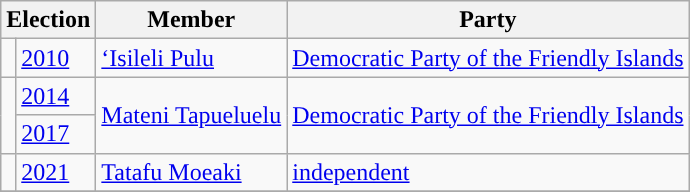<table class="wikitable">
<tr>
<th colspan="2">Election</th>
<th>Member</th>
<th>Party</th>
</tr>
<tr>
<td style="background-color: "></td>
<td><a href='#'>2010</a></td>
<td><a href='#'>ʻIsileli Pulu</a></td>
<td><a href='#'>Democratic Party of the Friendly Islands</a></td>
</tr>
<tr>
<td rowspan="2" style="background-color: "></td>
<td><a href='#'>2014</a></td>
<td rowspan="2"><a href='#'>Mateni Tapueluelu</a></td>
<td rowspan="2"><a href='#'>Democratic Party of the Friendly Islands</a></td>
</tr>
<tr>
<td><a href='#'>2017</a></td>
</tr>
<tr>
<td style="background-color: "></td>
<td><a href='#'>2021</a></td>
<td><a href='#'>Tatafu Moeaki</a></td>
<td><a href='#'>independent</a></td>
</tr>
<tr>
</tr>
</table>
